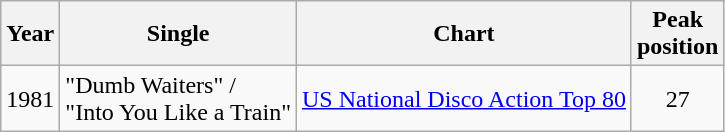<table class="wikitable">
<tr>
<th>Year</th>
<th>Single</th>
<th>Chart</th>
<th>Peak<br>position</th>
</tr>
<tr>
<td>1981</td>
<td>"Dumb Waiters" /<br>"Into You Like a Train"</td>
<td><a href='#'>US National Disco Action Top 80</a></td>
<td align="center">27</td>
</tr>
</table>
